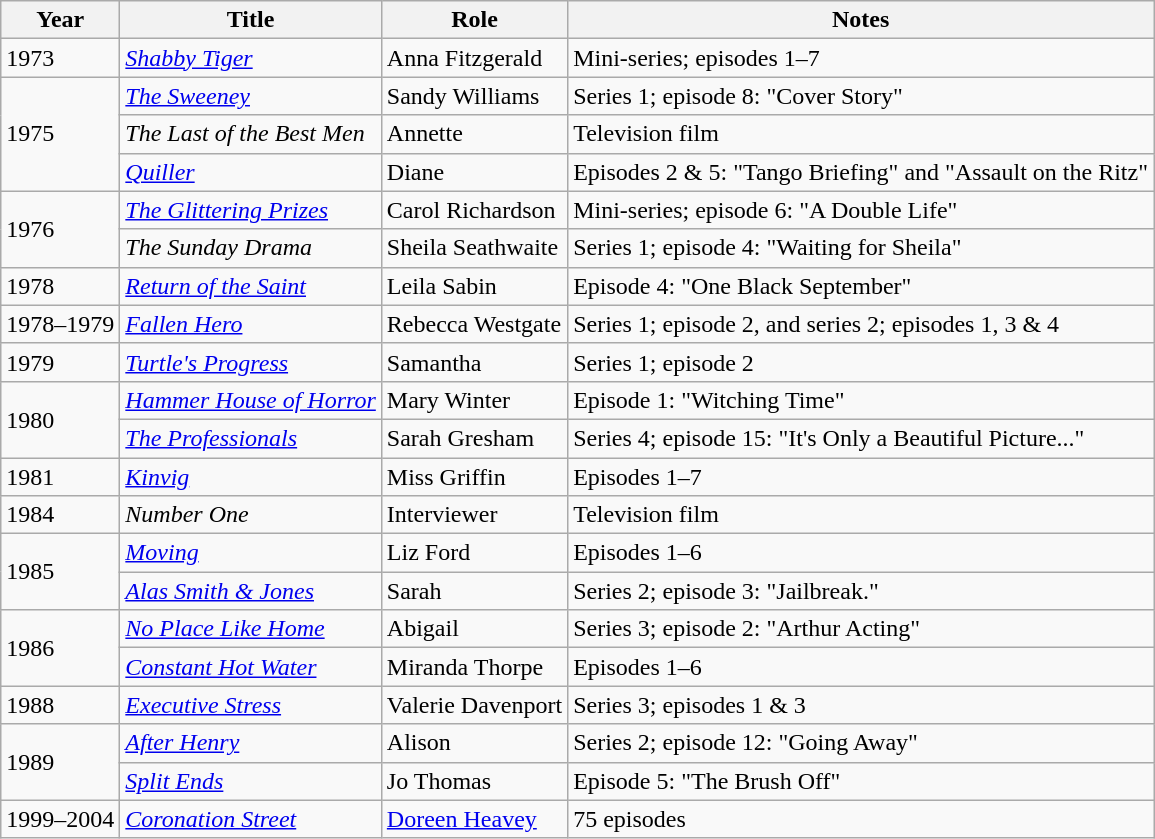<table class="wikitable">
<tr>
<th>Year</th>
<th>Title</th>
<th>Role</th>
<th>Notes</th>
</tr>
<tr>
<td>1973</td>
<td><em><a href='#'>Shabby Tiger</a></em></td>
<td>Anna Fitzgerald</td>
<td>Mini-series; episodes 1–7</td>
</tr>
<tr>
<td rowspan="3">1975</td>
<td><em><a href='#'>The Sweeney</a></em></td>
<td>Sandy Williams</td>
<td>Series 1; episode 8: "Cover Story"</td>
</tr>
<tr>
<td><em>The Last of the Best Men</em></td>
<td>Annette</td>
<td>Television film</td>
</tr>
<tr>
<td><em><a href='#'>Quiller</a></em></td>
<td>Diane</td>
<td>Episodes 2 & 5: "Tango Briefing" and "Assault on the Ritz"</td>
</tr>
<tr>
<td rowspan="2">1976</td>
<td><em><a href='#'>The Glittering Prizes</a></em></td>
<td>Carol Richardson</td>
<td>Mini-series; episode 6: "A Double Life"</td>
</tr>
<tr>
<td><em>The Sunday Drama</em></td>
<td>Sheila Seathwaite</td>
<td>Series 1; episode 4: "Waiting for Sheila"</td>
</tr>
<tr>
<td>1978</td>
<td><em><a href='#'>Return of the Saint</a></em></td>
<td>Leila Sabin</td>
<td>Episode 4: "One Black September"</td>
</tr>
<tr>
<td>1978–1979</td>
<td><em><a href='#'>Fallen Hero</a></em></td>
<td>Rebecca Westgate</td>
<td>Series 1; episode 2, and series 2; episodes 1, 3 & 4</td>
</tr>
<tr>
<td>1979</td>
<td><em><a href='#'>Turtle's Progress</a></em></td>
<td>Samantha</td>
<td>Series 1; episode 2</td>
</tr>
<tr>
<td rowspan="2">1980</td>
<td><em><a href='#'>Hammer House of Horror</a></em></td>
<td>Mary Winter</td>
<td>Episode 1: "Witching Time"</td>
</tr>
<tr>
<td><em><a href='#'>The Professionals</a></em></td>
<td>Sarah Gresham</td>
<td>Series 4; episode 15: "It's Only a Beautiful Picture..."</td>
</tr>
<tr>
<td>1981</td>
<td><em><a href='#'>Kinvig</a></em></td>
<td>Miss Griffin</td>
<td>Episodes 1–7</td>
</tr>
<tr>
<td>1984</td>
<td><em>Number One</em></td>
<td>Interviewer</td>
<td>Television film</td>
</tr>
<tr>
<td rowspan="2">1985</td>
<td><em><a href='#'>Moving</a></em></td>
<td>Liz Ford</td>
<td>Episodes 1–6</td>
</tr>
<tr>
<td><em><a href='#'>Alas Smith & Jones</a></em></td>
<td>Sarah</td>
<td>Series 2; episode 3: "Jailbreak."</td>
</tr>
<tr>
<td rowspan="2">1986</td>
<td><em><a href='#'>No Place Like Home</a></em></td>
<td>Abigail</td>
<td>Series 3; episode 2: "Arthur Acting"</td>
</tr>
<tr>
<td><em><a href='#'>Constant Hot Water</a></em></td>
<td>Miranda Thorpe</td>
<td>Episodes 1–6</td>
</tr>
<tr>
<td>1988</td>
<td><em><a href='#'>Executive Stress</a></em></td>
<td>Valerie Davenport</td>
<td>Series 3; episodes 1 & 3</td>
</tr>
<tr>
<td rowspan="2">1989</td>
<td><em><a href='#'>After Henry</a></em></td>
<td>Alison</td>
<td>Series 2; episode 12: "Going Away"</td>
</tr>
<tr>
<td><em><a href='#'>Split Ends</a></em></td>
<td>Jo Thomas</td>
<td>Episode 5: "The Brush Off"</td>
</tr>
<tr>
<td>1999–2004</td>
<td><em><a href='#'>Coronation Street</a></em></td>
<td><a href='#'>Doreen Heavey</a></td>
<td>75 episodes</td>
</tr>
</table>
